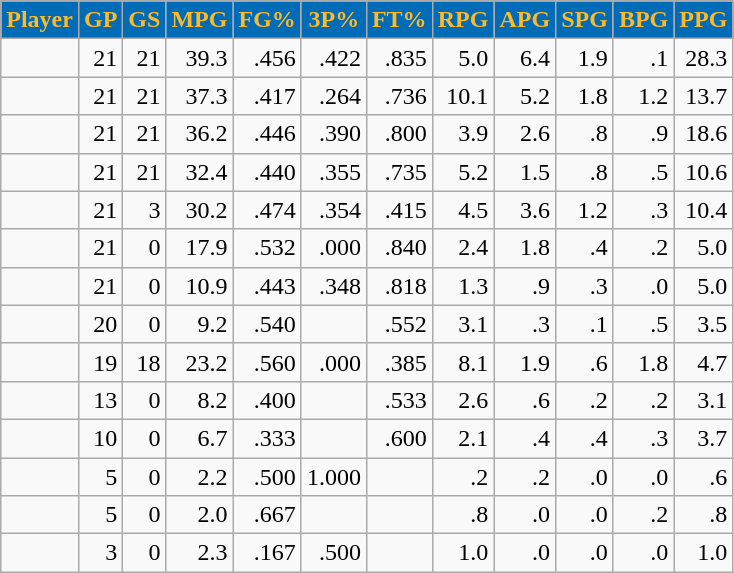<table class="wikitable sortable" style="text-align:right;">
<tr>
<th style="background:#006bb6; color:#fdb927">Player</th>
<th style="background:#006bb6; color:#fdb927">GP</th>
<th style="background:#006bb6; color:#fdb927">GS</th>
<th style="background:#006bb6; color:#fdb927">MPG</th>
<th style="background:#006bb6; color:#fdb927">FG%</th>
<th style="background:#006bb6; color:#fdb927">3P%</th>
<th style="background:#006bb6; color:#fdb927">FT%</th>
<th style="background:#006bb6; color:#fdb927">RPG</th>
<th style="background:#006bb6; color:#fdb927">APG</th>
<th style="background:#006bb6; color:#fdb927">SPG</th>
<th style="background:#006bb6; color:#fdb927">BPG</th>
<th style="background:#006bb6; color:#fdb927">PPG</th>
</tr>
<tr>
<td style="text-align:left;"></td>
<td>21</td>
<td>21</td>
<td>39.3</td>
<td>.456</td>
<td>.422</td>
<td>.835</td>
<td>5.0</td>
<td>6.4</td>
<td>1.9</td>
<td>.1</td>
<td>28.3</td>
</tr>
<tr>
<td style="text-align:left;"></td>
<td>21</td>
<td>21</td>
<td>37.3</td>
<td>.417</td>
<td>.264</td>
<td>.736</td>
<td>10.1</td>
<td>5.2</td>
<td>1.8</td>
<td>1.2</td>
<td>13.7</td>
</tr>
<tr>
<td style="text-align:left;"></td>
<td>21</td>
<td>21</td>
<td>36.2</td>
<td>.446</td>
<td>.390</td>
<td>.800</td>
<td>3.9</td>
<td>2.6</td>
<td>.8</td>
<td>.9</td>
<td>18.6</td>
</tr>
<tr>
<td style="text-align:left;"></td>
<td>21</td>
<td>21</td>
<td>32.4</td>
<td>.440</td>
<td>.355</td>
<td>.735</td>
<td>5.2</td>
<td>1.5</td>
<td>.8</td>
<td>.5</td>
<td>10.6</td>
</tr>
<tr>
<td style="text-align:left;"></td>
<td>21</td>
<td>3</td>
<td>30.2</td>
<td>.474</td>
<td>.354</td>
<td>.415</td>
<td>4.5</td>
<td>3.6</td>
<td>1.2</td>
<td>.3</td>
<td>10.4</td>
</tr>
<tr>
<td style="text-align:left;"></td>
<td>21</td>
<td>0</td>
<td>17.9</td>
<td>.532</td>
<td>.000</td>
<td>.840</td>
<td>2.4</td>
<td>1.8</td>
<td>.4</td>
<td>.2</td>
<td>5.0</td>
</tr>
<tr>
<td style="text-align:left;"></td>
<td>21</td>
<td>0</td>
<td>10.9</td>
<td>.443</td>
<td>.348</td>
<td>.818</td>
<td>1.3</td>
<td>.9</td>
<td>.3</td>
<td>.0</td>
<td>5.0</td>
</tr>
<tr>
<td style="text-align:left;"></td>
<td>20</td>
<td>0</td>
<td>9.2</td>
<td>.540</td>
<td></td>
<td>.552</td>
<td>3.1</td>
<td>.3</td>
<td>.1</td>
<td>.5</td>
<td>3.5</td>
</tr>
<tr>
<td style="text-align:left;"></td>
<td>19</td>
<td>18</td>
<td>23.2</td>
<td>.560</td>
<td>.000</td>
<td>.385</td>
<td>8.1</td>
<td>1.9</td>
<td>.6</td>
<td>1.8</td>
<td>4.7</td>
</tr>
<tr>
<td style="text-align:left;"></td>
<td>13</td>
<td>0</td>
<td>8.2</td>
<td>.400</td>
<td></td>
<td>.533</td>
<td>2.6</td>
<td>.6</td>
<td>.2</td>
<td>.2</td>
<td>3.1</td>
</tr>
<tr>
<td style="text-align:left;"></td>
<td>10</td>
<td>0</td>
<td>6.7</td>
<td>.333</td>
<td></td>
<td>.600</td>
<td>2.1</td>
<td>.4</td>
<td>.4</td>
<td>.3</td>
<td>3.7</td>
</tr>
<tr>
<td style="text-align:left;"></td>
<td>5</td>
<td>0</td>
<td>2.2</td>
<td>.500</td>
<td>1.000</td>
<td></td>
<td>.2</td>
<td>.2</td>
<td>.0</td>
<td>.0</td>
<td>.6</td>
</tr>
<tr>
<td style="text-align:left;"></td>
<td>5</td>
<td>0</td>
<td>2.0</td>
<td>.667</td>
<td></td>
<td></td>
<td>.8</td>
<td>.0</td>
<td>.0</td>
<td>.2</td>
<td>.8</td>
</tr>
<tr>
<td style="text-align:left;"></td>
<td>3</td>
<td>0</td>
<td>2.3</td>
<td>.167</td>
<td>.500</td>
<td></td>
<td>1.0</td>
<td>.0</td>
<td>.0</td>
<td>.0</td>
<td>1.0</td>
</tr>
</table>
